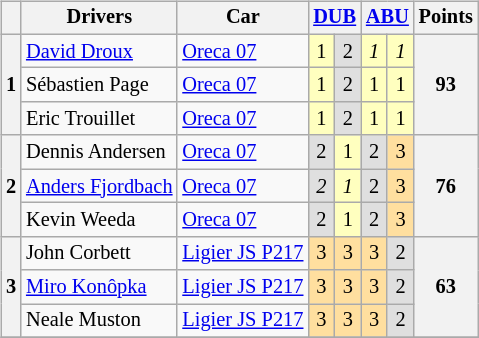<table>
<tr>
<td></td>
<td valign="top"><br><table class="wikitable" style="font-size: 85%; text-align:center;">
<tr>
<th></th>
<th>Drivers</th>
<th>Car</th>
<th colspan=2><a href='#'>DUB</a><br></th>
<th colspan=2><a href='#'>ABU</a><br></th>
<th>Points</th>
</tr>
<tr>
<th rowspan="3">1</th>
<td align=left> <a href='#'>David Droux</a></td>
<td align=left><a href='#'>Oreca 07</a></td>
<td style="background:#FFFFBF;">1</td>
<td style="background:#DFDFDF;">2</td>
<td style="background:#FFFFBF;"><em>1</em></td>
<td style="background:#FFFFBF;"><em>1</em></td>
<th rowspan="3">93</th>
</tr>
<tr>
<td align=left> Sébastien Page</td>
<td align=left><a href='#'>Oreca 07</a></td>
<td style="background:#FFFFBF;">1</td>
<td style="background:#DFDFDF;">2</td>
<td style="background:#FFFFBF;">1</td>
<td style="background:#FFFFBF;">1</td>
</tr>
<tr>
<td align=left> Eric Trouillet</td>
<td align=left><a href='#'>Oreca 07</a></td>
<td style="background:#FFFFBF;">1</td>
<td style="background:#DFDFDF;">2</td>
<td style="background:#FFFFBF;">1</td>
<td style="background:#FFFFBF;">1</td>
</tr>
<tr>
<th rowspan="3">2</th>
<td align=left> Dennis Andersen</td>
<td align=left><a href='#'>Oreca 07</a></td>
<td style="background:#DFDFDF;">2</td>
<td style="background:#FFFFBF;">1</td>
<td style="background:#DFDFDF;">2</td>
<td style="background:#FFDF9F;">3</td>
<th rowspan="3">76</th>
</tr>
<tr>
<td align=left> <a href='#'>Anders Fjordbach</a></td>
<td align=left><a href='#'>Oreca 07</a></td>
<td style="background:#DFDFDF;"><em>2</em></td>
<td style="background:#FFFFBF;"><em>1</em></td>
<td style="background:#DFDFDF;">2</td>
<td style="background:#FFDF9F;">3</td>
</tr>
<tr>
<td align=left> Kevin Weeda</td>
<td align=left><a href='#'>Oreca 07</a></td>
<td style="background:#DFDFDF;">2</td>
<td style="background:#FFFFBF;">1</td>
<td style="background:#DFDFDF;">2</td>
<td style="background:#FFDF9F;">3</td>
</tr>
<tr>
<th rowspan="3">3</th>
<td align=left> John Corbett</td>
<td align=left><a href='#'>Ligier JS P217</a></td>
<td style="background:#FFDF9F;">3</td>
<td style="background:#FFDF9F;">3</td>
<td style="background:#FFDF9F;">3</td>
<td style="background:#DFDFDF;">2</td>
<th rowspan="3">63</th>
</tr>
<tr>
<td align=left> <a href='#'>Miro Konôpka</a></td>
<td align=left><a href='#'>Ligier JS P217</a></td>
<td style="background:#FFDF9F;">3</td>
<td style="background:#FFDF9F;">3</td>
<td style="background:#FFDF9F;">3</td>
<td style="background:#DFDFDF;">2</td>
</tr>
<tr>
<td align=left> Neale Muston</td>
<td align=left><a href='#'>Ligier JS P217</a></td>
<td style="background:#FFDF9F;">3</td>
<td style="background:#FFDF9F;">3</td>
<td style="background:#FFDF9F;">3</td>
<td style="background:#DFDFDF;">2</td>
</tr>
<tr>
</tr>
</table>
</td>
<td valign="top"><br></td>
</tr>
</table>
